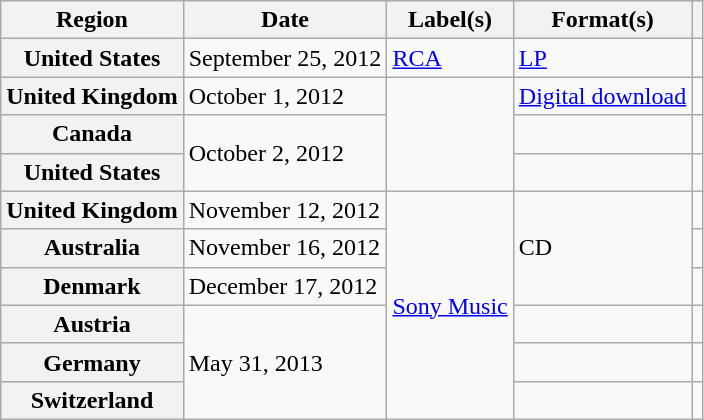<table class="wikitable plainrowheaders">
<tr>
<th scope="col">Region</th>
<th scope="col">Date</th>
<th scope="col">Label(s)</th>
<th scope="col">Format(s)</th>
<th scope="col"></th>
</tr>
<tr>
<th scope="row">United States</th>
<td>September 25, 2012</td>
<td><a href='#'>RCA</a></td>
<td><a href='#'>LP</a></td>
<td></td>
</tr>
<tr>
<th scope="row">United Kingdom</th>
<td>October 1, 2012</td>
<td rowspan="3"></td>
<td><a href='#'>Digital download</a></td>
<td></td>
</tr>
<tr>
<th scope="row">Canada</th>
<td rowspan="2">October 2, 2012</td>
<td></td>
<td></td>
</tr>
<tr>
<th scope="row">United States</th>
<td></td>
<td></td>
</tr>
<tr>
<th scope="row">United Kingdom</th>
<td>November 12, 2012</td>
<td rowspan="6"><a href='#'>Sony Music</a></td>
<td rowspan="3">CD</td>
<td></td>
</tr>
<tr>
<th scope="row">Australia</th>
<td>November 16, 2012</td>
<td></td>
</tr>
<tr>
<th scope="row">Denmark</th>
<td>December 17, 2012</td>
<td></td>
</tr>
<tr>
<th scope="row">Austria</th>
<td rowspan="3">May 31, 2013</td>
<td></td>
<td></td>
</tr>
<tr>
<th scope="row">Germany</th>
<td></td>
<td></td>
</tr>
<tr>
<th scope="row">Switzerland</th>
<td></td>
<td></td>
</tr>
</table>
